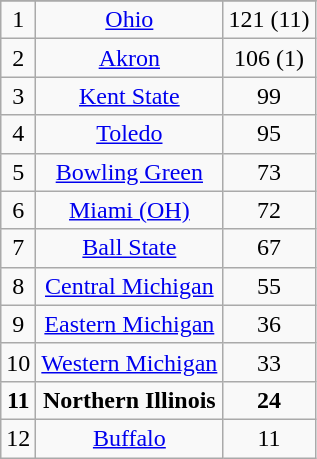<table class="wikitable" border="1">
<tr align=center>
</tr>
<tr align="center">
<td>1</td>
<td><a href='#'>Ohio</a></td>
<td>121 (11)</td>
</tr>
<tr align="center">
<td>2</td>
<td><a href='#'>Akron</a></td>
<td>106 (1)</td>
</tr>
<tr align="center">
<td>3</td>
<td><a href='#'>Kent State</a></td>
<td>99</td>
</tr>
<tr align="center">
<td>4</td>
<td><a href='#'>Toledo</a></td>
<td>95</td>
</tr>
<tr align="center">
<td>5</td>
<td><a href='#'>Bowling Green</a></td>
<td>73</td>
</tr>
<tr align="center">
<td>6</td>
<td><a href='#'>Miami (OH)</a></td>
<td>72</td>
</tr>
<tr align="center">
<td>7</td>
<td><a href='#'>Ball State</a></td>
<td>67</td>
</tr>
<tr align="center">
<td>8</td>
<td><a href='#'>Central Michigan</a></td>
<td>55</td>
</tr>
<tr align="center">
<td>9</td>
<td><a href='#'>Eastern Michigan</a></td>
<td>36</td>
</tr>
<tr align="center">
<td>10</td>
<td><a href='#'>Western Michigan</a></td>
<td>33</td>
</tr>
<tr align="center">
<td><strong>11</strong></td>
<td><strong>Northern Illinois</strong></td>
<td><strong>24</strong></td>
</tr>
<tr align="center">
<td>12</td>
<td><a href='#'>Buffalo</a></td>
<td>11</td>
</tr>
</table>
